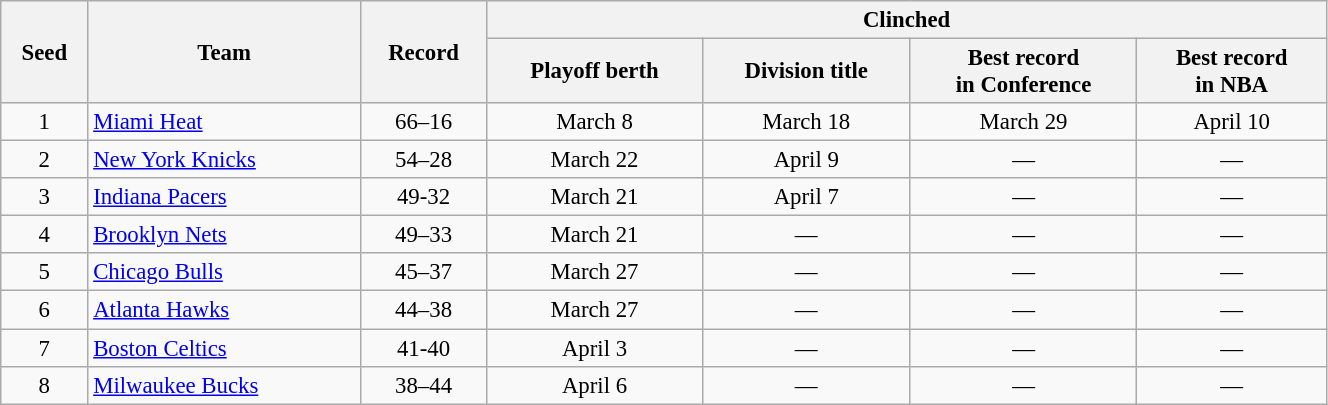<table class=wikitable style="font-size:95%; text-align:center;" width=70%>
<tr>
<th rowspan=2>Seed</th>
<th rowspan=2>Team</th>
<th rowspan=2>Record</th>
<th colspan=4>Clinched</th>
</tr>
<tr>
<th>Playoff berth</th>
<th>Division title</th>
<th>Best record<br> in Conference</th>
<th>Best record<br> in NBA</th>
</tr>
<tr>
<td>1</td>
<td align=left><a href='#'>Miami Heat</a></td>
<td>66–16</td>
<td>March 8</td>
<td>March 18</td>
<td>March 29</td>
<td>April 10</td>
</tr>
<tr>
<td>2</td>
<td align=left><a href='#'>New York Knicks</a></td>
<td>54–28</td>
<td>March 22</td>
<td>April 9</td>
<td>—</td>
<td>—</td>
</tr>
<tr>
<td>3</td>
<td align=left><a href='#'>Indiana Pacers</a></td>
<td>49-32 </td>
<td>March 21</td>
<td>April 7</td>
<td>—</td>
<td>—</td>
</tr>
<tr>
<td>4</td>
<td align=left><a href='#'>Brooklyn Nets</a></td>
<td>49–33</td>
<td>March 21</td>
<td>—</td>
<td>—</td>
<td>—</td>
</tr>
<tr>
<td>5</td>
<td align=left><a href='#'>Chicago Bulls</a></td>
<td>45–37</td>
<td>March 27</td>
<td>—</td>
<td>—</td>
<td>—</td>
</tr>
<tr>
<td>6</td>
<td align=left><a href='#'>Atlanta Hawks</a></td>
<td>44–38</td>
<td>March 27</td>
<td>—</td>
<td>—</td>
<td>—</td>
</tr>
<tr>
<td>7</td>
<td align=left><a href='#'>Boston Celtics</a></td>
<td>41-40</td>
<td>April 3</td>
<td>—</td>
<td>—</td>
<td>—</td>
</tr>
<tr>
<td>8</td>
<td align=left><a href='#'>Milwaukee Bucks</a></td>
<td>38–44</td>
<td>April 6</td>
<td>—</td>
<td>—</td>
<td>—</td>
</tr>
</table>
